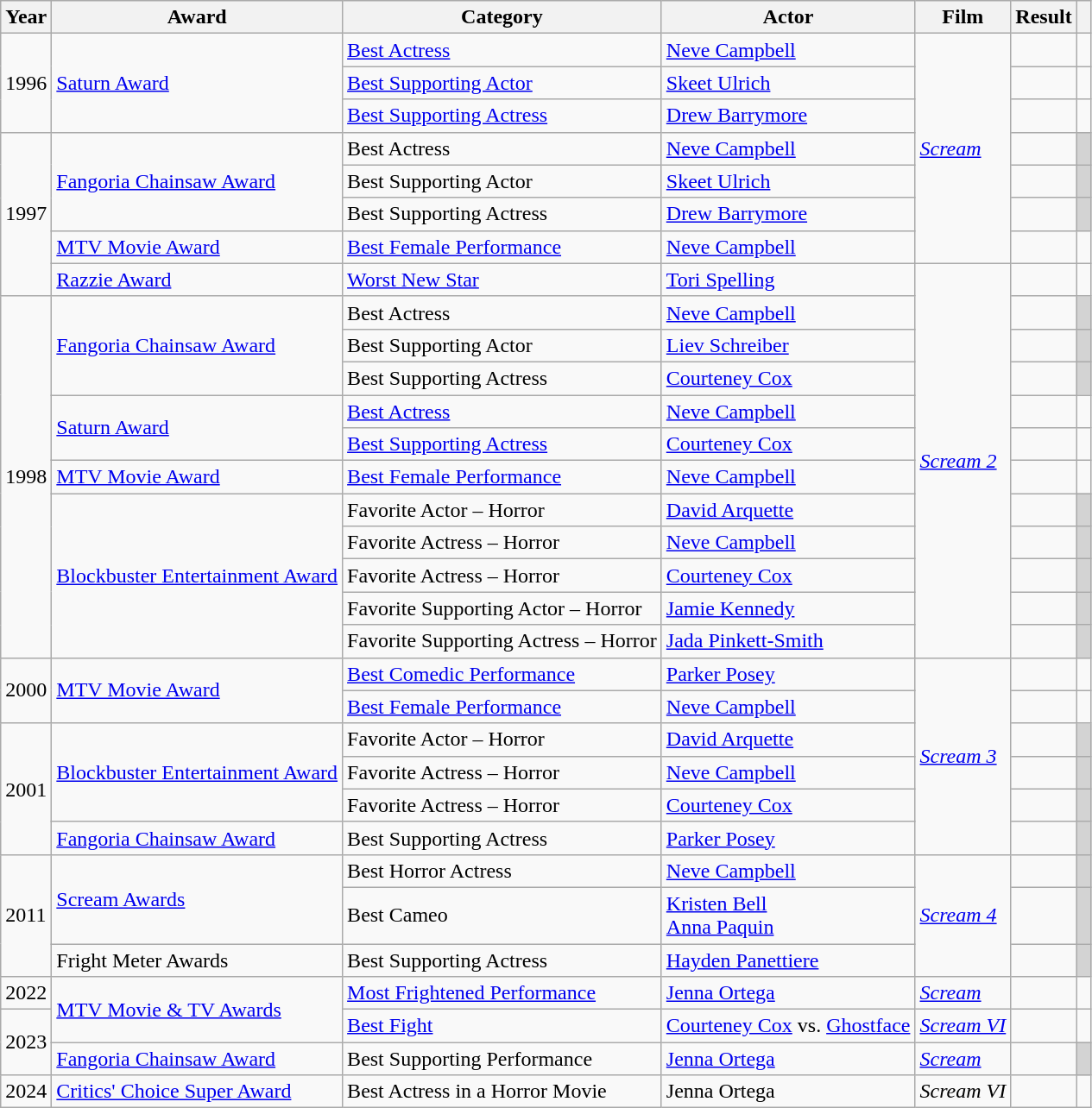<table class="wikitable">
<tr>
<th>Year</th>
<th>Award</th>
<th>Category</th>
<th>Actor</th>
<th>Film</th>
<th>Result</th>
<th></th>
</tr>
<tr>
<td rowspan="3">1996</td>
<td rowspan="3"><a href='#'>Saturn Award</a></td>
<td><a href='#'>Best Actress</a></td>
<td><a href='#'>Neve Campbell</a></td>
<td rowspan="7"><em><a href='#'>Scream</a></em></td>
<td></td>
<td></td>
</tr>
<tr>
<td><a href='#'>Best Supporting Actor</a></td>
<td><a href='#'>Skeet Ulrich</a></td>
<td></td>
<td></td>
</tr>
<tr>
<td><a href='#'>Best Supporting Actress</a></td>
<td><a href='#'>Drew Barrymore</a></td>
<td></td>
<td></td>
</tr>
<tr>
<td rowspan="5">1997</td>
<td rowspan="3"><a href='#'>Fangoria Chainsaw Award</a></td>
<td>Best Actress</td>
<td><a href='#'>Neve Campbell</a></td>
<td></td>
<td style="background:lightgrey;"> </td>
</tr>
<tr>
<td>Best Supporting Actor</td>
<td><a href='#'>Skeet Ulrich</a></td>
<td></td>
<td style="background:lightgrey;"> </td>
</tr>
<tr>
<td>Best Supporting Actress</td>
<td><a href='#'>Drew Barrymore</a></td>
<td></td>
<td style="background:lightgrey;"> </td>
</tr>
<tr>
<td><a href='#'>MTV Movie Award</a></td>
<td><a href='#'>Best Female Performance</a></td>
<td><a href='#'>Neve Campbell</a></td>
<td></td>
<td></td>
</tr>
<tr>
<td><a href='#'>Razzie Award</a></td>
<td><a href='#'>Worst New Star</a></td>
<td><a href='#'>Tori Spelling</a></td>
<td rowspan="12"><em><a href='#'>Scream 2</a></em></td>
<td></td>
<td></td>
</tr>
<tr>
<td rowspan="11">1998</td>
<td rowspan="3"><a href='#'>Fangoria Chainsaw Award</a></td>
<td>Best Actress</td>
<td><a href='#'>Neve Campbell</a></td>
<td></td>
<td style="background:lightgrey;"> </td>
</tr>
<tr>
<td>Best Supporting Actor</td>
<td><a href='#'>Liev Schreiber</a></td>
<td></td>
<td style="background:lightgrey;"> </td>
</tr>
<tr>
<td>Best Supporting Actress</td>
<td><a href='#'>Courteney Cox</a></td>
<td></td>
<td style="background:lightgrey;"> </td>
</tr>
<tr>
<td rowspan="2"><a href='#'>Saturn Award</a></td>
<td><a href='#'>Best Actress</a></td>
<td><a href='#'>Neve Campbell</a></td>
<td></td>
<td></td>
</tr>
<tr>
<td><a href='#'>Best Supporting Actress</a></td>
<td><a href='#'>Courteney Cox</a></td>
<td></td>
<td></td>
</tr>
<tr>
<td><a href='#'>MTV Movie Award</a></td>
<td><a href='#'>Best Female Performance</a></td>
<td><a href='#'>Neve Campbell</a></td>
<td></td>
<td></td>
</tr>
<tr>
<td rowspan="5"><a href='#'>Blockbuster Entertainment Award</a></td>
<td>Favorite Actor – Horror</td>
<td><a href='#'>David Arquette</a></td>
<td></td>
<td style="background:lightgrey;"> </td>
</tr>
<tr>
<td>Favorite Actress – Horror</td>
<td><a href='#'>Neve Campbell</a></td>
<td></td>
<td style="background:lightgrey;"> </td>
</tr>
<tr>
<td>Favorite Actress – Horror</td>
<td><a href='#'>Courteney Cox</a></td>
<td></td>
<td style="background:lightgrey;"> </td>
</tr>
<tr>
<td>Favorite Supporting Actor – Horror</td>
<td><a href='#'>Jamie Kennedy</a></td>
<td></td>
<td style="background:lightgrey;"> </td>
</tr>
<tr>
<td>Favorite Supporting Actress – Horror</td>
<td><a href='#'>Jada Pinkett-Smith</a></td>
<td></td>
<td style="background:lightgrey;"> </td>
</tr>
<tr>
<td rowspan="2">2000</td>
<td rowspan="2"><a href='#'>MTV Movie Award</a></td>
<td><a href='#'>Best Comedic Performance</a></td>
<td><a href='#'>Parker Posey</a></td>
<td rowspan="6"><em><a href='#'>Scream 3</a></em></td>
<td></td>
<td></td>
</tr>
<tr>
<td><a href='#'>Best Female Performance</a></td>
<td><a href='#'>Neve Campbell</a></td>
<td></td>
<td></td>
</tr>
<tr>
<td rowspan="4">2001</td>
<td rowspan="3"><a href='#'>Blockbuster Entertainment Award</a></td>
<td>Favorite Actor – Horror</td>
<td><a href='#'>David Arquette</a></td>
<td></td>
<td style="background:lightgrey;"> </td>
</tr>
<tr>
<td>Favorite Actress – Horror</td>
<td><a href='#'>Neve Campbell</a></td>
<td></td>
<td style="background:lightgrey;"> </td>
</tr>
<tr>
<td>Favorite Actress – Horror</td>
<td><a href='#'>Courteney Cox</a></td>
<td></td>
<td style="background:lightgrey;"> </td>
</tr>
<tr>
<td><a href='#'>Fangoria Chainsaw Award</a></td>
<td>Best Supporting Actress</td>
<td><a href='#'>Parker Posey</a></td>
<td></td>
<td style="background:lightgrey;"> </td>
</tr>
<tr>
<td rowspan="3">2011</td>
<td rowspan="2"><a href='#'>Scream Awards</a></td>
<td>Best Horror Actress</td>
<td><a href='#'>Neve Campbell</a></td>
<td rowspan="3"><em><a href='#'>Scream 4</a></em></td>
<td></td>
<td style="background:lightgrey;"> </td>
</tr>
<tr>
<td>Best Cameo</td>
<td><a href='#'>Kristen Bell</a><br><a href='#'>Anna Paquin</a></td>
<td></td>
<td style="background:lightgrey;"> </td>
</tr>
<tr>
<td>Fright Meter Awards</td>
<td>Best Supporting Actress</td>
<td><a href='#'>Hayden Panettiere</a></td>
<td></td>
<td style="background:lightgrey;"> </td>
</tr>
<tr>
<td>2022</td>
<td rowspan="2"><a href='#'>MTV Movie & TV Awards</a></td>
<td><a href='#'>Most Frightened Performance</a></td>
<td><a href='#'>Jenna Ortega</a></td>
<td><em><a href='#'>Scream</a></em></td>
<td></td>
<td></td>
</tr>
<tr>
<td rowspan="2">2023</td>
<td><a href='#'>Best Fight</a></td>
<td><a href='#'>Courteney Cox</a> vs. <a href='#'>Ghostface</a></td>
<td><em><a href='#'>Scream VI</a></em></td>
<td></td>
<td></td>
</tr>
<tr>
<td><a href='#'>Fangoria Chainsaw Award</a></td>
<td>Best Supporting Performance</td>
<td><a href='#'>Jenna Ortega</a></td>
<td><em><a href='#'>Scream</a></em></td>
<td></td>
<td style="background:lightgrey;"> </td>
</tr>
<tr>
<td>2024</td>
<td><a href='#'>Critics' Choice Super Award</a></td>
<td>Best Actress in a Horror Movie</td>
<td>Jenna Ortega</td>
<td><em>Scream VI</em></td>
<td></td>
<td style="text-align: center;"></td>
</tr>
</table>
